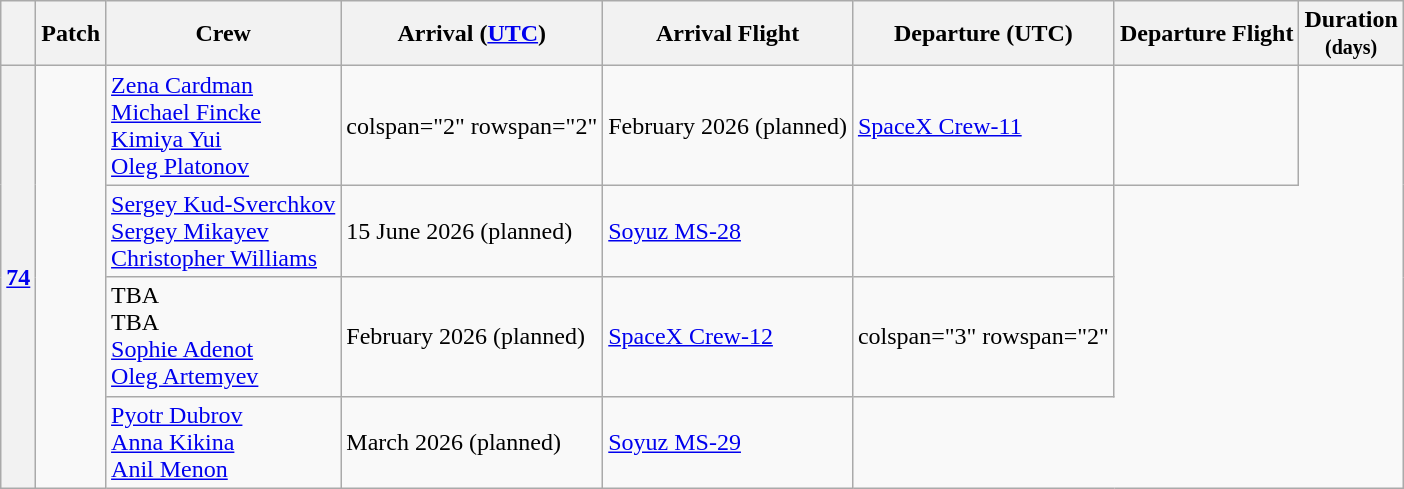<table class="wikitable sticky-header">
<tr>
<th></th>
<th>Patch</th>
<th>Crew</th>
<th>Arrival (<a href='#'>UTC</a>)</th>
<th>Arrival Flight</th>
<th>Departure (UTC)</th>
<th>Departure Flight</th>
<th>Duration<br><small>(days)</small></th>
</tr>
<tr>
<th rowspan="4"><a href='#'>74</a></th>
<td rowspan="4"></td>
<td> <a href='#'>Zena Cardman</a><br> <a href='#'>Michael Fincke</a><br> <a href='#'>Kimiya Yui</a><br> <a href='#'>Oleg Platonov</a></td>
<td>colspan="2" rowspan="2" </td>
<td>February 2026 (planned)</td>
<td><a href='#'>SpaceX Crew-11</a></td>
<td></td>
</tr>
<tr>
<td> <a href='#'>Sergey Kud-Sverchkov</a><br> <a href='#'>Sergey Mikayev</a><br> <a href='#'>Christopher Williams</a></td>
<td>15 June 2026 (planned)</td>
<td><a href='#'>Soyuz MS-28</a></td>
<td></td>
</tr>
<tr>
<td> TBA<br> TBA<br> <a href='#'>Sophie Adenot</a><br> <a href='#'>Oleg Artemyev</a></td>
<td>February 2026 (planned)</td>
<td><a href='#'>SpaceX Crew-12</a></td>
<td>colspan="3" rowspan="2" </td>
</tr>
<tr>
<td> <a href='#'>Pyotr Dubrov</a><br> <a href='#'>Anna Kikina</a><br> <a href='#'>Anil Menon</a></td>
<td>March 2026 (planned)</td>
<td><a href='#'>Soyuz MS-29</a></td>
</tr>
</table>
